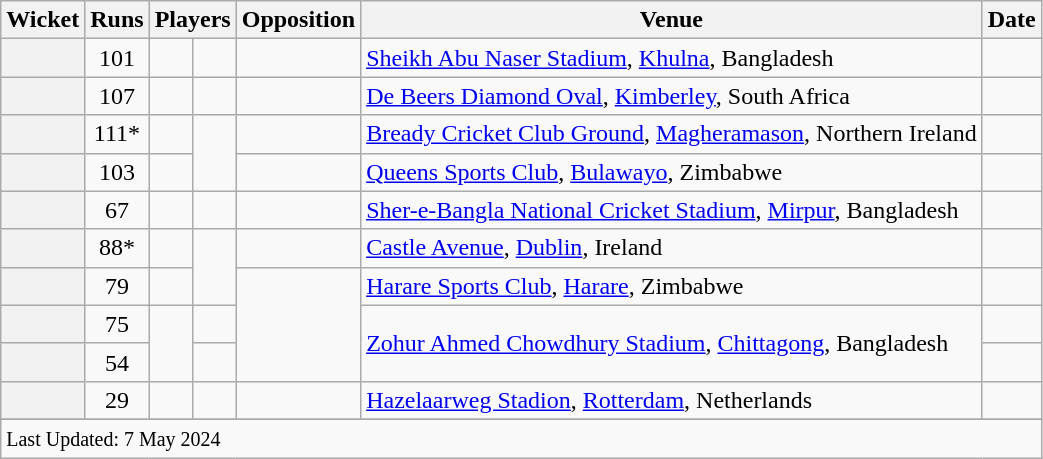<table class="wikitable plainrowheaders sortable">
<tr>
<th scope=col>Wicket</th>
<th scope=col>Runs</th>
<th scope=col colspan=2>Players</th>
<th scope=col>Opposition</th>
<th scope=col>Venue</th>
<th scope=col>Date</th>
</tr>
<tr>
<th align=center></th>
<td scope=row style=text-align:center;>101</td>
<td></td>
<td></td>
<td></td>
<td><a href='#'>Sheikh Abu Naser Stadium</a>, <a href='#'>Khulna</a>, Bangladesh</td>
<td></td>
</tr>
<tr>
<th align=center></th>
<td scope=row style=text-align:center;>107</td>
<td></td>
<td></td>
<td></td>
<td><a href='#'>De Beers Diamond Oval</a>, <a href='#'>Kimberley</a>, South Africa</td>
<td></td>
</tr>
<tr>
<th align=center></th>
<td scope=row style=text-align:center;>111*</td>
<td></td>
<td rowspan=2></td>
<td></td>
<td><a href='#'>Bready Cricket Club Ground</a>, <a href='#'>Magheramason</a>, Northern Ireland</td>
<td></td>
</tr>
<tr>
<th align=center></th>
<td scope=row style=text-align:center;>103</td>
<td></td>
<td></td>
<td><a href='#'>Queens Sports Club</a>, <a href='#'>Bulawayo</a>, Zimbabwe</td>
<td></td>
</tr>
<tr>
<th align=center></th>
<td scope=row style=text-align:center;>67</td>
<td></td>
<td></td>
<td></td>
<td><a href='#'>Sher-e-Bangla National Cricket Stadium</a>, <a href='#'>Mirpur</a>, Bangladesh</td>
<td></td>
</tr>
<tr>
<th align=center></th>
<td scope=row style=text-align:center;>88*</td>
<td></td>
<td rowspan=2></td>
<td></td>
<td><a href='#'>Castle Avenue</a>, <a href='#'>Dublin</a>, Ireland</td>
<td></td>
</tr>
<tr>
<th align=center></th>
<td scope=row style=text-align:center;>79</td>
<td></td>
<td rowspan=3></td>
<td><a href='#'>Harare Sports Club</a>, <a href='#'>Harare</a>, Zimbabwe</td>
<td></td>
</tr>
<tr>
<th align=center></th>
<td scope=row style=text-align:center;>75</td>
<td rowspan=2></td>
<td></td>
<td rowspan=2><a href='#'>Zohur Ahmed Chowdhury Stadium</a>, <a href='#'>Chittagong</a>, Bangladesh</td>
<td></td>
</tr>
<tr>
<th align=center></th>
<td scope=row style=text-align:center;>54</td>
<td></td>
<td></td>
</tr>
<tr>
<th align=center></th>
<td scope=row style=text-align:center;>29</td>
<td></td>
<td></td>
<td></td>
<td><a href='#'>Hazelaarweg Stadion</a>, <a href='#'>Rotterdam</a>, Netherlands</td>
<td></td>
</tr>
<tr>
</tr>
<tr class=sortbottom>
<td colspan=7><small>Last Updated: 7 May 2024</small></td>
</tr>
</table>
